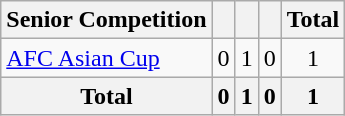<table class="wikitable" style="text-align: center;">
<tr>
<th>Senior Competition</th>
<th></th>
<th></th>
<th></th>
<th>Total</th>
</tr>
<tr>
<td align=left><a href='#'>AFC Asian Cup</a></td>
<td>0</td>
<td>1</td>
<td>0</td>
<td>1</td>
</tr>
<tr>
<th>Total</th>
<th>0</th>
<th>1</th>
<th>0</th>
<th>1</th>
</tr>
</table>
